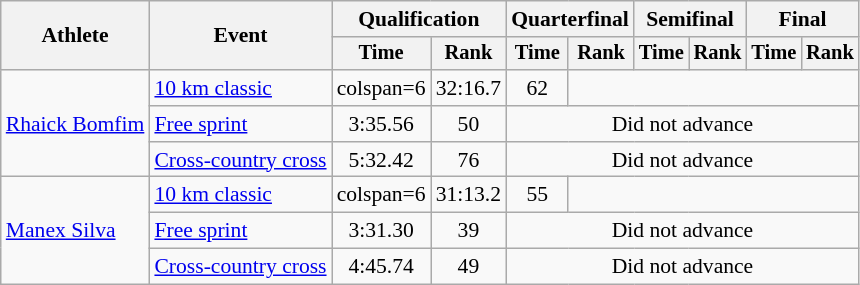<table class="wikitable" style="font-size:90%">
<tr>
<th rowspan="2">Athlete</th>
<th rowspan="2">Event</th>
<th colspan="2">Qualification</th>
<th colspan="2">Quarterfinal</th>
<th colspan="2">Semifinal</th>
<th colspan="2">Final</th>
</tr>
<tr style="font-size:95%">
<th>Time</th>
<th>Rank</th>
<th>Time</th>
<th>Rank</th>
<th>Time</th>
<th>Rank</th>
<th>Time</th>
<th>Rank</th>
</tr>
<tr align=center>
<td align=left rowspan=3><a href='#'>Rhaick Bomfim</a></td>
<td align=left><a href='#'>10 km classic</a></td>
<td>colspan=6 </td>
<td>32:16.7</td>
<td>62</td>
</tr>
<tr align=center>
<td align=left><a href='#'>Free sprint</a></td>
<td>3:35.56</td>
<td>50</td>
<td colspan="6">Did not advance</td>
</tr>
<tr align=center>
<td align=left><a href='#'>Cross-country cross</a></td>
<td>5:32.42</td>
<td>76</td>
<td colspan="6">Did not advance</td>
</tr>
<tr align=center>
<td align=left rowspan=3><a href='#'>Manex Silva</a></td>
<td align=left><a href='#'>10 km classic</a></td>
<td>colspan=6 </td>
<td>31:13.2</td>
<td>55</td>
</tr>
<tr align=center>
<td align=left><a href='#'>Free sprint</a></td>
<td>3:31.30</td>
<td>39</td>
<td colspan="6">Did not advance</td>
</tr>
<tr align=center>
<td align=left><a href='#'>Cross-country cross</a></td>
<td>4:45.74</td>
<td>49</td>
<td colspan="6">Did not advance</td>
</tr>
</table>
